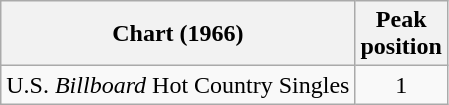<table class="wikitable">
<tr>
<th align="left">Chart (1966)</th>
<th align="center">Peak<br>position</th>
</tr>
<tr>
<td align="left">U.S. <em>Billboard</em> Hot Country Singles</td>
<td align="center">1</td>
</tr>
</table>
